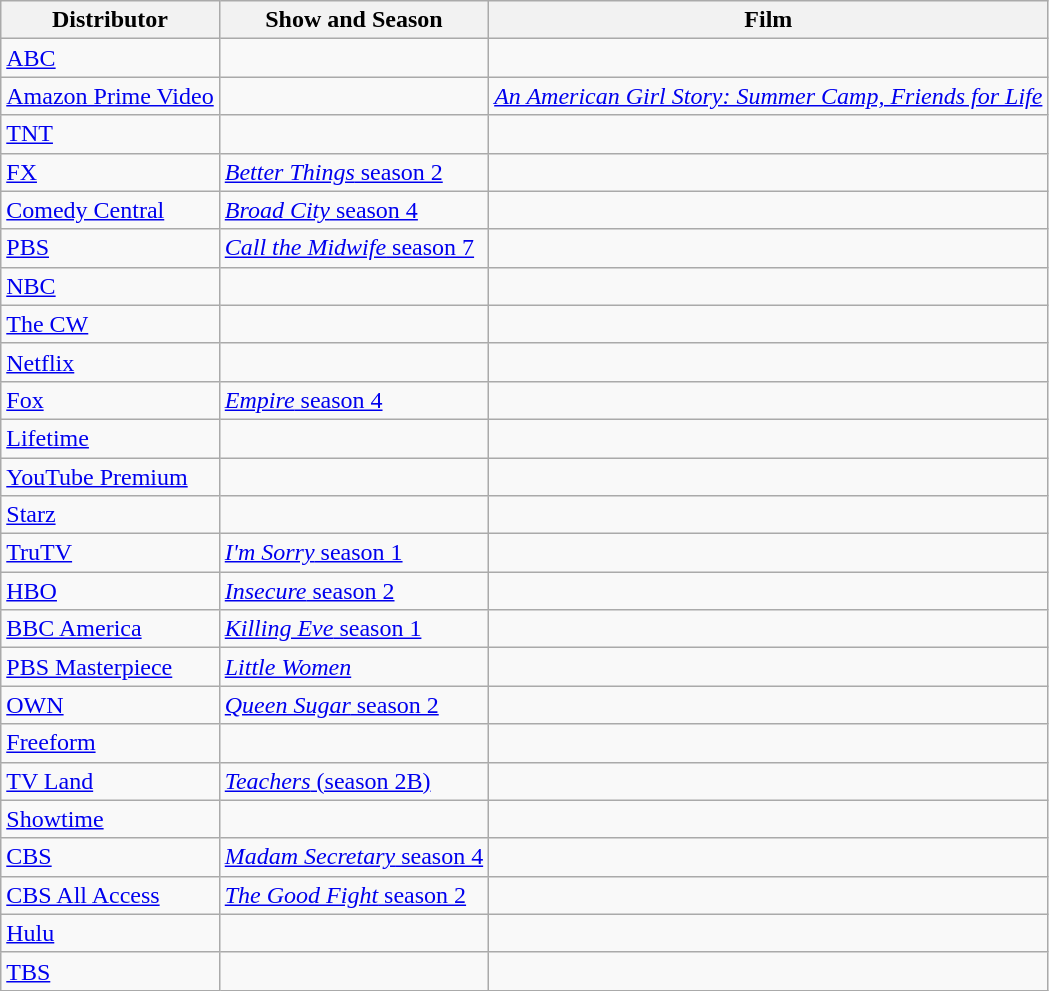<table class="wikitable">
<tr>
<th>Distributor</th>
<th>Show and Season</th>
<th>Film</th>
</tr>
<tr>
<td><a href='#'>ABC</a></td>
<td></td>
<td></td>
</tr>
<tr>
<td><a href='#'>Amazon Prime Video</a></td>
<td></td>
<td><em><a href='#'>An American Girl Story: Summer Camp, Friends for Life</a></em></td>
</tr>
<tr>
<td><a href='#'>TNT</a></td>
<td></td>
<td></td>
</tr>
<tr>
<td><a href='#'>FX</a></td>
<td><a href='#'><em>Better Things</em> season 2</a></td>
<td></td>
</tr>
<tr>
<td><a href='#'>Comedy Central</a></td>
<td><a href='#'><em>Broad City</em> season 4</a></td>
<td></td>
</tr>
<tr>
<td><a href='#'>PBS</a></td>
<td><a href='#'><em>Call the Midwife</em> season 7</a></td>
<td></td>
</tr>
<tr>
<td><a href='#'>NBC</a></td>
<td></td>
<td></td>
</tr>
<tr>
<td><a href='#'>The CW</a></td>
<td></td>
<td></td>
</tr>
<tr>
<td><a href='#'>Netflix</a></td>
<td></td>
<td></td>
</tr>
<tr>
<td><a href='#'>Fox</a></td>
<td><a href='#'><em>Empire</em> season 4</a></td>
<td></td>
</tr>
<tr>
<td><a href='#'>Lifetime</a></td>
<td></td>
<td></td>
</tr>
<tr>
<td><a href='#'>YouTube Premium</a></td>
<td></td>
<td></td>
</tr>
<tr>
<td><a href='#'>Starz</a></td>
<td></td>
<td></td>
</tr>
<tr>
<td><a href='#'>TruTV</a></td>
<td><a href='#'><em>I'm Sorry</em> season 1</a></td>
<td></td>
</tr>
<tr>
<td><a href='#'>HBO</a></td>
<td><a href='#'><em>Insecure</em> season 2</a></td>
<td></td>
</tr>
<tr>
<td><a href='#'>BBC America</a></td>
<td><a href='#'><em>Killing Eve</em> season 1</a></td>
<td></td>
</tr>
<tr>
<td><a href='#'>PBS Masterpiece</a></td>
<td><em><a href='#'>Little Women</a></em></td>
<td></td>
</tr>
<tr>
<td><a href='#'>OWN</a></td>
<td><a href='#'><em>Queen Sugar</em> season 2</a></td>
<td></td>
</tr>
<tr>
<td><a href='#'>Freeform</a></td>
<td></td>
<td></td>
</tr>
<tr>
<td><a href='#'>TV Land</a></td>
<td><a href='#'><em>Teachers</em> (season 2B)</a></td>
<td></td>
</tr>
<tr>
<td><a href='#'>Showtime</a></td>
<td></td>
<td></td>
</tr>
<tr>
<td><a href='#'>CBS</a></td>
<td><a href='#'><em>Madam Secretary</em> season 4</a></td>
<td></td>
</tr>
<tr>
<td><a href='#'>CBS All Access</a></td>
<td><a href='#'><em>The Good Fight</em> season 2</a></td>
<td></td>
</tr>
<tr>
<td><a href='#'>Hulu</a></td>
<td></td>
<td></td>
</tr>
<tr>
<td><a href='#'>TBS</a></td>
<td></td>
<td></td>
</tr>
</table>
